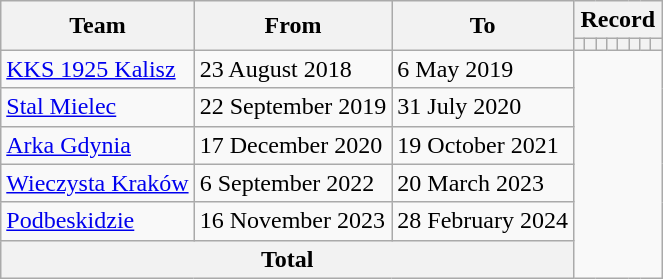<table class="wikitable" style="text-align: center;">
<tr>
<th rowspan="2">Team</th>
<th rowspan="2">From</th>
<th rowspan="2">To</th>
<th colspan="8">Record</th>
</tr>
<tr>
<th></th>
<th></th>
<th></th>
<th></th>
<th></th>
<th></th>
<th></th>
<th></th>
</tr>
<tr>
<td align=left><a href='#'>KKS 1925 Kalisz</a></td>
<td align=left>23 August 2018</td>
<td align=left>6 May 2019<br></td>
</tr>
<tr>
<td align=left><a href='#'>Stal Mielec</a></td>
<td align=left>22 September 2019</td>
<td align=left>31 July 2020<br></td>
</tr>
<tr>
<td align=left><a href='#'>Arka Gdynia</a></td>
<td align=left>17 December 2020</td>
<td align=left>19 October 2021<br></td>
</tr>
<tr>
<td align=left><a href='#'>Wieczysta Kraków</a></td>
<td align=left>6 September 2022</td>
<td align=left>20 March 2023<br></td>
</tr>
<tr>
<td align=left><a href='#'>Podbeskidzie</a></td>
<td align=left>16 November 2023</td>
<td align=left>28 February 2024<br></td>
</tr>
<tr>
<th colspan="3">Total<br></th>
</tr>
</table>
